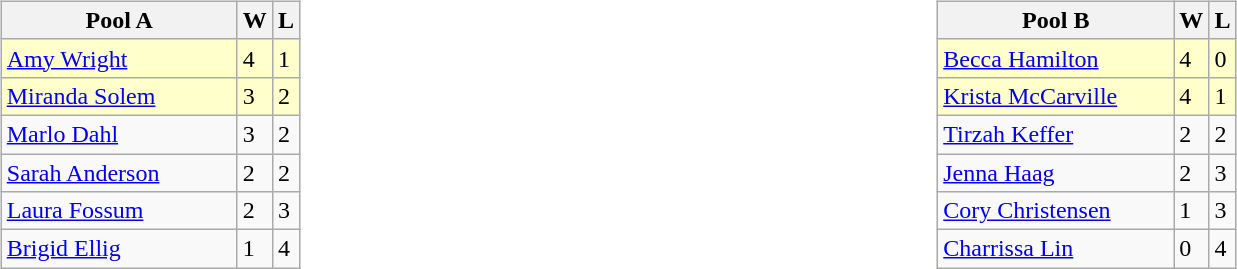<table table>
<tr>
<td valign=top width=10%><br><table class=wikitable>
<tr>
<th width=150>Pool A</th>
<th>W</th>
<th>L</th>
</tr>
<tr bgcolor=#ffffcc>
<td> <a href='#'>Amy Wright</a></td>
<td>4</td>
<td>1</td>
</tr>
<tr bgcolor=#ffffcc>
<td> <a href='#'>Miranda Solem</a></td>
<td>3</td>
<td>2</td>
</tr>
<tr>
<td> <a href='#'>Marlo Dahl</a></td>
<td>3</td>
<td>2</td>
</tr>
<tr>
<td> <a href='#'>Sarah Anderson</a></td>
<td>2</td>
<td>2</td>
</tr>
<tr>
<td> <a href='#'>Laura Fossum</a></td>
<td>2</td>
<td>3</td>
</tr>
<tr>
<td> <a href='#'>Brigid Ellig</a></td>
<td>1</td>
<td>4</td>
</tr>
</table>
</td>
<td valign=top width=10%><br><table class=wikitable>
<tr>
<th width=150>Pool B</th>
<th>W</th>
<th>L</th>
</tr>
<tr bgcolor=#ffffcc>
<td> <a href='#'>Becca Hamilton</a></td>
<td>4</td>
<td>0</td>
</tr>
<tr bgcolor=#ffffcc>
<td> <a href='#'>Krista McCarville</a></td>
<td>4</td>
<td>1</td>
</tr>
<tr>
<td> <a href='#'>Tirzah Keffer</a></td>
<td>2</td>
<td>2</td>
</tr>
<tr>
<td> <a href='#'>Jenna Haag</a></td>
<td>2</td>
<td>3</td>
</tr>
<tr>
<td> <a href='#'>Cory Christensen</a></td>
<td>1</td>
<td>3</td>
</tr>
<tr>
<td> <a href='#'>Charrissa Lin</a></td>
<td>0</td>
<td>4</td>
</tr>
</table>
</td>
</tr>
</table>
